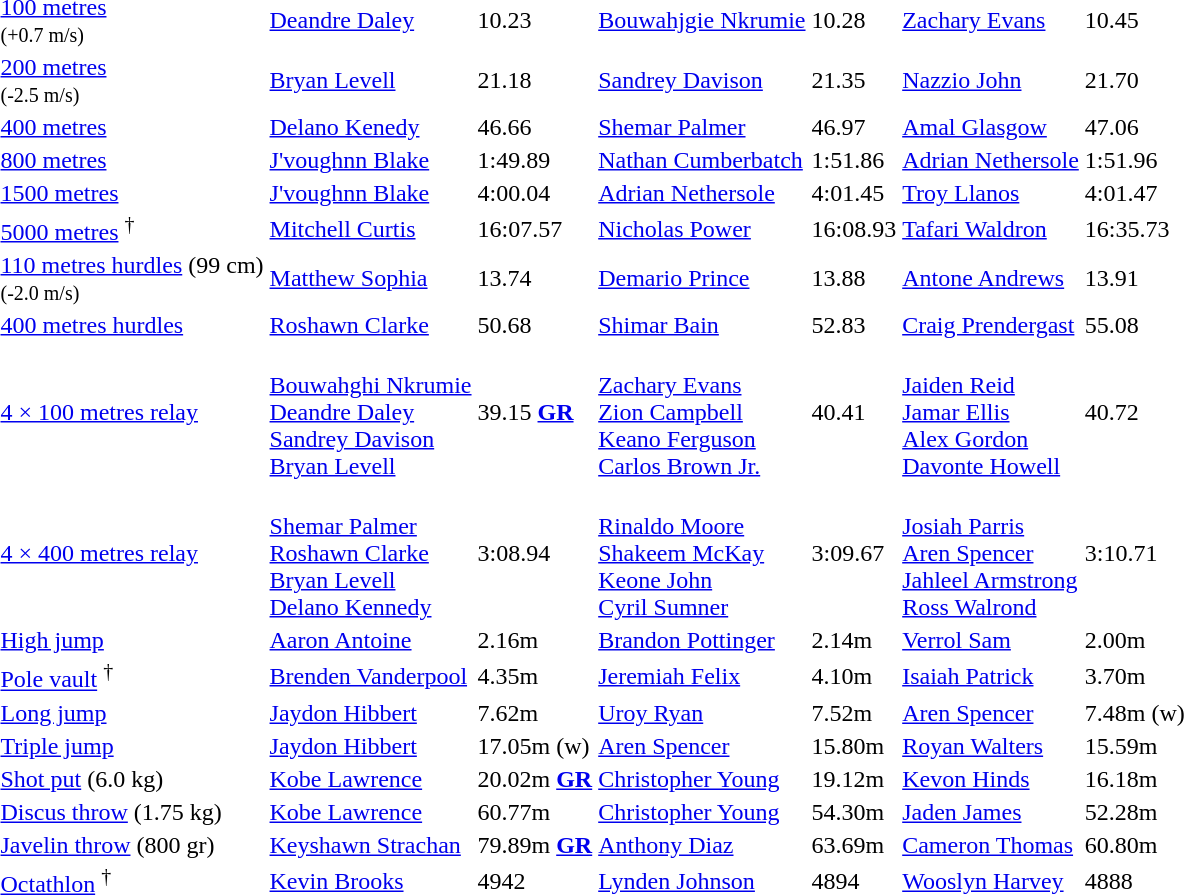<table>
<tr>
<td><a href='#'>100 metres</a> <br> <small>(+0.7 m/s)</small></td>
<td align=left><a href='#'>Deandre Daley</a> <br> </td>
<td>10.23</td>
<td align=left><a href='#'>Bouwahjgie Nkrumie</a> <br> </td>
<td>10.28</td>
<td align=left><a href='#'>Zachary Evans</a> <br> </td>
<td>10.45</td>
</tr>
<tr>
<td><a href='#'>200 metres</a> <br> <small>(-2.5 m/s)</small></td>
<td align=left><a href='#'>Bryan Levell</a> <br> </td>
<td>21.18</td>
<td align=left><a href='#'>Sandrey Davison</a> <br> </td>
<td>21.35</td>
<td align=left><a href='#'>Nazzio John</a> <br> </td>
<td>21.70</td>
</tr>
<tr>
<td><a href='#'>400 metres</a></td>
<td align=left><a href='#'>Delano Kenedy</a> <br> </td>
<td>46.66</td>
<td align=left><a href='#'>Shemar Palmer</a> <br> </td>
<td>46.97</td>
<td align=left><a href='#'>Amal Glasgow</a> <br> </td>
<td>47.06</td>
</tr>
<tr>
<td><a href='#'>800 metres</a></td>
<td align=left><a href='#'>J'voughnn Blake</a> <br> </td>
<td>1:49.89</td>
<td align=left><a href='#'>Nathan Cumberbatch</a> <br> </td>
<td>1:51.86</td>
<td align=left><a href='#'>Adrian Nethersole</a> <br> <small></small></td>
<td>1:51.96</td>
</tr>
<tr>
<td><a href='#'>1500 metres</a></td>
<td align=left><a href='#'>J'voughnn Blake</a> <br> </td>
<td>4:00.04</td>
<td align=left><a href='#'>Adrian Nethersole</a> <br> </td>
<td>4:01.45</td>
<td align=left><a href='#'>Troy Llanos</a> <br> </td>
<td>4:01.47</td>
</tr>
<tr>
<td><a href='#'>5000 metres</a> <sup>†</sup></td>
<td align=left><a href='#'>Mitchell Curtis</a> <br> </td>
<td>16:07.57</td>
<td align=left><a href='#'>Nicholas Power</a> <br> </td>
<td>16:08.93</td>
<td align=left><a href='#'>Tafari Waldron</a> <br> </td>
<td>16:35.73</td>
</tr>
<tr>
<td><a href='#'>110 metres hurdles</a> (99 cm) <br> <small>(-2.0 m/s)</small></td>
<td align=left><a href='#'>Matthew Sophia</a> <br> </td>
<td>13.74</td>
<td align=left><a href='#'>Demario Prince</a> <br> </td>
<td>13.88</td>
<td align=left><a href='#'>Antone Andrews</a> <br> </td>
<td>13.91</td>
</tr>
<tr>
<td><a href='#'>400 metres hurdles</a></td>
<td align=left><a href='#'>Roshawn Clarke</a> <br> </td>
<td>50.68</td>
<td align=left><a href='#'>Shimar Bain</a> <br> </td>
<td>52.83</td>
<td align=left><a href='#'>Craig Prendergast</a> <br> </td>
<td>55.08</td>
</tr>
<tr>
<td><a href='#'>4 × 100 metres relay</a></td>
<td align=left> <br> <a href='#'>Bouwahghi Nkrumie</a><br><a href='#'>Deandre Daley</a><br><a href='#'>Sandrey Davison</a><br><a href='#'>Bryan Levell</a></td>
<td>39.15 <strong><a href='#'>GR</a></strong></td>
<td align=left> <br> <a href='#'>Zachary Evans</a><br><a href='#'>Zion Campbell</a><br><a href='#'>Keano Ferguson</a><br><a href='#'>Carlos Brown Jr.</a></td>
<td>40.41</td>
<td align=left> <br> <a href='#'>Jaiden Reid</a><br><a href='#'>Jamar Ellis</a><br><a href='#'>Alex Gordon</a><br><a href='#'>Davonte Howell</a></td>
<td>40.72</td>
</tr>
<tr>
<td><a href='#'>4 × 400 metres relay</a></td>
<td align=left> <br> <a href='#'>Shemar Palmer</a><br><a href='#'>Roshawn Clarke</a><br><a href='#'>Bryan Levell</a><br><a href='#'>Delano Kennedy</a></td>
<td>3:08.94</td>
<td align=left> <br> <a href='#'>Rinaldo Moore</a><br><a href='#'>Shakeem McKay</a><br><a href='#'>Keone John</a><br><a href='#'>Cyril Sumner</a></td>
<td>3:09.67</td>
<td align=left> <br> <a href='#'>Josiah Parris</a><br><a href='#'>Aren Spencer</a><br><a href='#'>Jahleel Armstrong</a><br><a href='#'>Ross Walrond</a></td>
<td>3:10.71</td>
</tr>
<tr>
<td><a href='#'>High jump</a></td>
<td align=left><a href='#'>Aaron Antoine</a> <br> </td>
<td>2.16m</td>
<td align=left><a href='#'>Brandon Pottinger</a> <br> </td>
<td>2.14m</td>
<td align=left><a href='#'>Verrol Sam</a> <br> </td>
<td>2.00m</td>
</tr>
<tr>
<td><a href='#'>Pole vault</a> <sup>†</sup></td>
<td align=left><a href='#'>Brenden Vanderpool</a> <br> </td>
<td>4.35m</td>
<td align=left><a href='#'>Jeremiah Felix</a> <br> </td>
<td>4.10m</td>
<td align=left><a href='#'>Isaiah Patrick</a> <br> </td>
<td>3.70m</td>
</tr>
<tr>
<td><a href='#'>Long jump</a></td>
<td align=left><a href='#'>Jaydon Hibbert</a> <br> </td>
<td>7.62m</td>
<td align=left><a href='#'>Uroy Ryan</a> <br> </td>
<td>7.52m</td>
<td align=left><a href='#'>Aren Spencer</a> <br> </td>
<td>7.48m (w)</td>
</tr>
<tr>
<td><a href='#'>Triple jump</a></td>
<td align=left><a href='#'>Jaydon Hibbert</a> <br> </td>
<td>17.05m (w)</td>
<td align=left><a href='#'>Aren Spencer</a> <br> </td>
<td>15.80m </td>
<td align=left><a href='#'>Royan Walters</a> <br> </td>
<td>15.59m</td>
</tr>
<tr>
<td><a href='#'>Shot put</a> (6.0 kg)</td>
<td align=left><a href='#'>Kobe Lawrence</a> <br> </td>
<td>20.02m <strong><a href='#'>GR</a></strong></td>
<td align=left><a href='#'>Christopher Young</a> <br> </td>
<td>19.12m</td>
<td align=left><a href='#'>Kevon Hinds</a> <br> </td>
<td>16.18m</td>
</tr>
<tr>
<td><a href='#'>Discus throw</a> (1.75 kg)</td>
<td align=left><a href='#'>Kobe Lawrence</a> <br> </td>
<td>60.77m</td>
<td align=left><a href='#'>Christopher Young</a> <br> </td>
<td>54.30m</td>
<td align=left><a href='#'>Jaden James</a> <br> </td>
<td>52.28m</td>
</tr>
<tr>
<td><a href='#'>Javelin throw</a> (800 gr)</td>
<td align=left><a href='#'>Keyshawn Strachan</a> <br> </td>
<td>79.89m <strong><a href='#'>GR</a></strong></td>
<td align=left><a href='#'>Anthony Diaz</a> <br> </td>
<td>63.69m</td>
<td align=left><a href='#'>Cameron Thomas</a> <br> </td>
<td>60.80m</td>
</tr>
<tr>
<td><a href='#'>Octathlon</a> <sup>†</sup></td>
<td align=left><a href='#'>Kevin Brooks</a> <br> </td>
<td>4942</td>
<td align=left><a href='#'>Lynden Johnson</a> <br> </td>
<td>4894</td>
<td align=left><a href='#'>Wooslyn Harvey</a> <br> </td>
<td>4888</td>
</tr>
</table>
